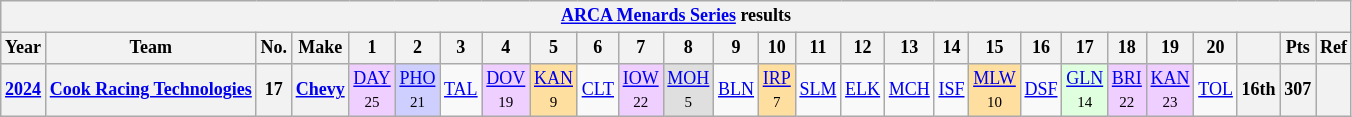<table class="wikitable" style="text-align:center; font-size:75%">
<tr>
<th colspan=27><a href='#'>ARCA Menards Series</a> results</th>
</tr>
<tr>
<th>Year</th>
<th>Team</th>
<th>No.</th>
<th>Make</th>
<th>1</th>
<th>2</th>
<th>3</th>
<th>4</th>
<th>5</th>
<th>6</th>
<th>7</th>
<th>8</th>
<th>9</th>
<th>10</th>
<th>11</th>
<th>12</th>
<th>13</th>
<th>14</th>
<th>15</th>
<th>16</th>
<th>17</th>
<th>18</th>
<th>19</th>
<th>20</th>
<th></th>
<th>Pts</th>
<th>Ref</th>
</tr>
<tr>
<th><a href='#'>2024</a></th>
<th><a href='#'>Cook Racing Technologies</a></th>
<th>17</th>
<th><a href='#'>Chevy</a></th>
<td style="background:#EFCFFF;"><a href='#'>DAY</a><br><small>25</small></td>
<td style="background:#CFCFFF;"><a href='#'>PHO</a><br><small>21</small></td>
<td><a href='#'>TAL</a></td>
<td style="background:#EFCFFF;"><a href='#'>DOV</a><br><small>19</small></td>
<td style="background:#FFDF9F;"><a href='#'>KAN</a><br><small>9</small></td>
<td><a href='#'>CLT</a></td>
<td style="background:#EFCFFF;"><a href='#'>IOW</a><br><small>22</small></td>
<td style="background:#DFDFDF;"><a href='#'>MOH</a><br><small>5</small></td>
<td><a href='#'>BLN</a></td>
<td style="background:#FFDF9F;"><a href='#'>IRP</a><br><small>7</small></td>
<td><a href='#'>SLM</a></td>
<td><a href='#'>ELK</a></td>
<td><a href='#'>MCH</a></td>
<td><a href='#'>ISF</a></td>
<td style="background:#FFDF9F;"><a href='#'>MLW</a><br><small>10</small></td>
<td><a href='#'>DSF</a></td>
<td style="background:#DFFFDF;"><a href='#'>GLN</a><br><small>14</small></td>
<td style="background:#EFCFFF;"><a href='#'>BRI</a><br><small>22</small></td>
<td style="background:#EFCFFF;"><a href='#'>KAN</a><br><small>23</small></td>
<td><a href='#'>TOL</a></td>
<th>16th</th>
<th>307</th>
<th></th>
</tr>
</table>
